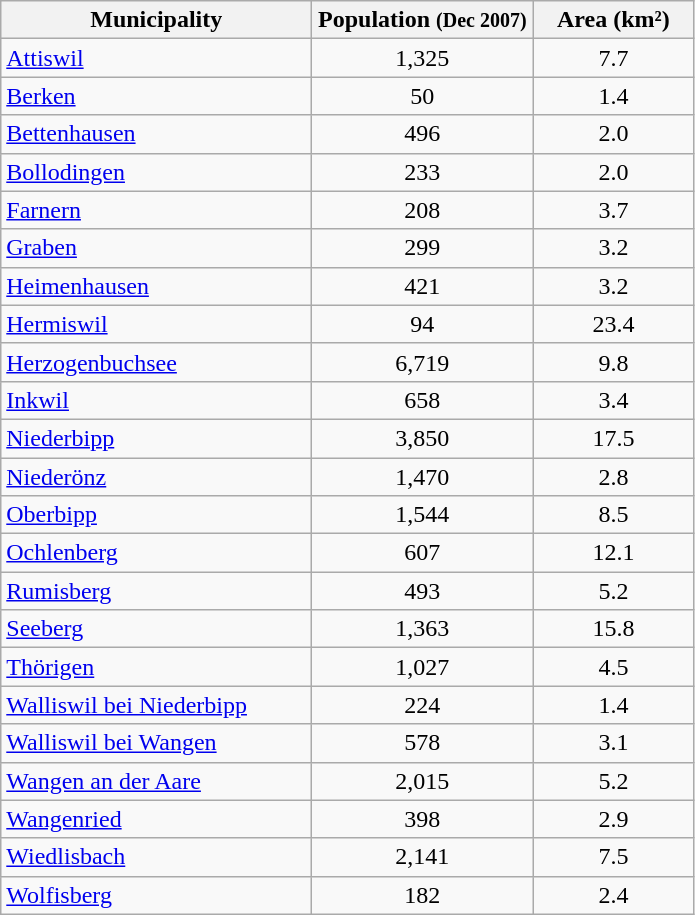<table class="wikitable">
<tr>
<th width="200">Municipality</th>
<th width="140">Population <small>(Dec 2007)</small></th>
<th width="100">Area (km²)</th>
</tr>
<tr>
<td><a href='#'>Attiswil</a></td>
<td align="center">1,325</td>
<td align="center">7.7</td>
</tr>
<tr>
<td><a href='#'>Berken</a></td>
<td align="center">50</td>
<td align="center">1.4</td>
</tr>
<tr>
<td><a href='#'>Bettenhausen</a></td>
<td align="center">496</td>
<td align="center">2.0</td>
</tr>
<tr>
<td><a href='#'>Bollodingen</a></td>
<td align="center">233</td>
<td align="center">2.0</td>
</tr>
<tr>
<td><a href='#'>Farnern</a></td>
<td align="center">208</td>
<td align="center">3.7</td>
</tr>
<tr>
<td><a href='#'>Graben</a></td>
<td align="center">299</td>
<td align="center">3.2</td>
</tr>
<tr>
<td><a href='#'>Heimenhausen</a></td>
<td align="center">421</td>
<td align="center">3.2</td>
</tr>
<tr>
<td><a href='#'>Hermiswil</a></td>
<td align="center">94</td>
<td align="center">23.4</td>
</tr>
<tr>
<td><a href='#'>Herzogenbuchsee</a></td>
<td align="center">6,719</td>
<td align="center">9.8</td>
</tr>
<tr>
<td><a href='#'>Inkwil</a></td>
<td align="center">658</td>
<td align="center">3.4</td>
</tr>
<tr>
<td><a href='#'>Niederbipp</a></td>
<td align="center">3,850</td>
<td align="center">17.5</td>
</tr>
<tr>
<td><a href='#'>Niederönz</a></td>
<td align="center">1,470</td>
<td align="center">2.8</td>
</tr>
<tr>
<td><a href='#'>Oberbipp</a></td>
<td align="center">1,544</td>
<td align="center">8.5</td>
</tr>
<tr>
<td><a href='#'>Ochlenberg</a></td>
<td align="center">607</td>
<td align="center">12.1</td>
</tr>
<tr>
<td><a href='#'>Rumisberg</a></td>
<td align="center">493</td>
<td align="center">5.2</td>
</tr>
<tr>
<td><a href='#'>Seeberg</a></td>
<td align="center">1,363</td>
<td align="center">15.8</td>
</tr>
<tr>
<td><a href='#'>Thörigen</a></td>
<td align="center">1,027</td>
<td align="center">4.5</td>
</tr>
<tr>
<td><a href='#'>Walliswil bei Niederbipp</a></td>
<td align="center">224</td>
<td align="center">1.4</td>
</tr>
<tr>
<td><a href='#'>Walliswil bei Wangen</a></td>
<td align="center">578</td>
<td align="center">3.1</td>
</tr>
<tr>
<td><a href='#'>Wangen an der Aare</a></td>
<td align="center">2,015</td>
<td align="center">5.2</td>
</tr>
<tr>
<td><a href='#'>Wangenried</a></td>
<td align="center">398</td>
<td align="center">2.9</td>
</tr>
<tr>
<td><a href='#'>Wiedlisbach</a></td>
<td align="center">2,141</td>
<td align="center">7.5</td>
</tr>
<tr>
<td><a href='#'>Wolfisberg</a></td>
<td align="center">182</td>
<td align="center">2.4</td>
</tr>
</table>
